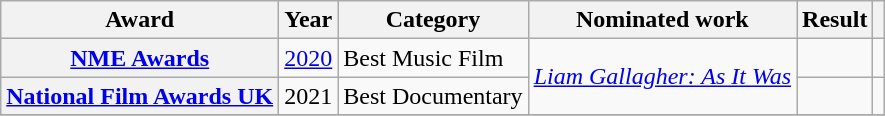<table class="wikitable plainrowheaders sortable">
<tr>
<th scope="col">Award</th>
<th scope="col">Year</th>
<th scope="col">Category</th>
<th scope="col">Nominated work</th>
<th scope="col">Result</th>
<th scope="col" class="unsortable"></th>
</tr>
<tr>
<th scope="row"><a href='#'>NME Awards</a></th>
<td><a href='#'>2020</a></td>
<td>Best Music Film</td>
<td rowspan="2"><em><a href='#'>Liam Gallagher: As It Was</a></em></td>
<td></td>
<td style="text-align:center;"></td>
</tr>
<tr>
<th scope="row"><a href='#'>National Film Awards UK</a></th>
<td>2021</td>
<td>Best Documentary</td>
<td></td>
<td style="text-align:center;"></td>
</tr>
<tr>
</tr>
</table>
